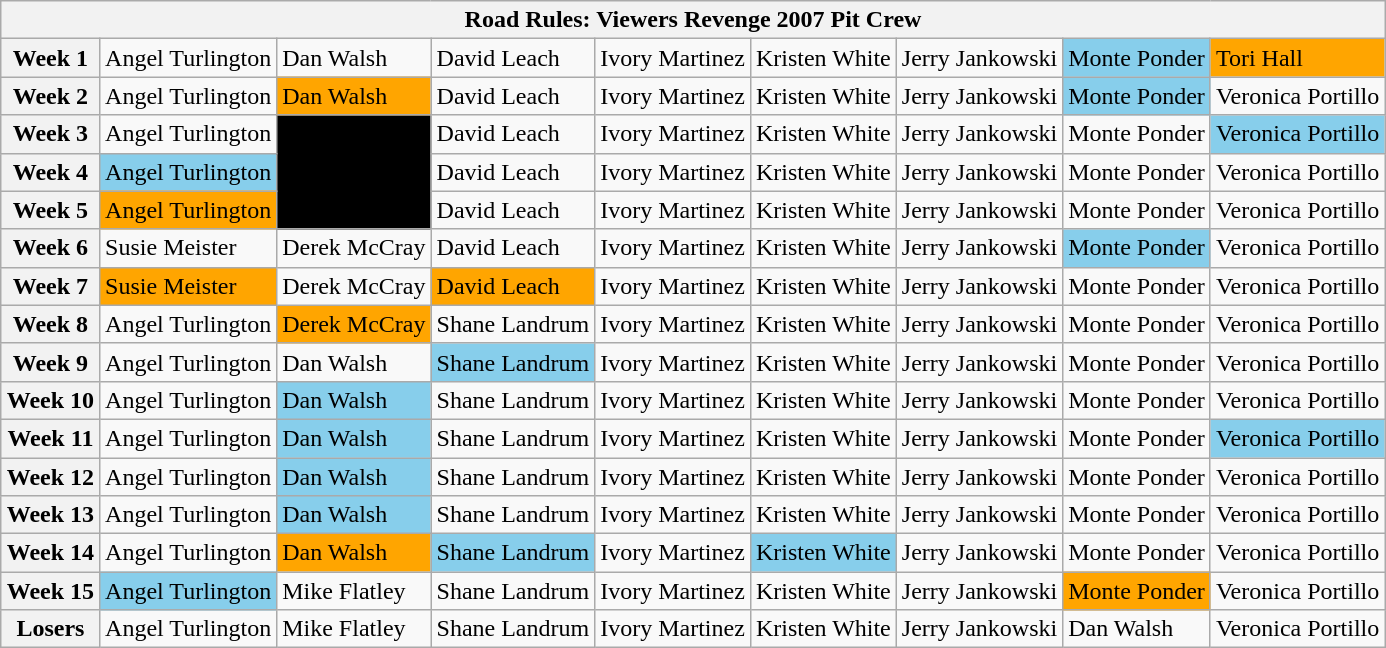<table class="wikitable" style="margin:auto">
<tr>
<th colspan=9>Road Rules: Viewers Revenge 2007 Pit Crew</th>
</tr>
<tr>
<th>Week 1</th>
<td>Angel Turlington</td>
<td>Dan Walsh</td>
<td>David Leach</td>
<td>Ivory Martinez</td>
<td>Kristen White</td>
<td>Jerry Jankowski</td>
<td bgcolor="skyblue">Monte Ponder</td>
<td bgcolor="orange">Tori Hall</td>
</tr>
<tr>
<th>Week 2</th>
<td>Angel Turlington</td>
<td bgcolor="orange">Dan Walsh</td>
<td>David Leach</td>
<td>Ivory Martinez</td>
<td>Kristen White</td>
<td>Jerry Jankowski</td>
<td bgcolor="skyblue">Monte Ponder</td>
<td>Veronica Portillo</td>
</tr>
<tr>
<th>Week 3</th>
<td>Angel Turlington</td>
<td bgcolor="black" rowspan=3></td>
<td>David Leach</td>
<td>Ivory Martinez</td>
<td>Kristen White</td>
<td>Jerry Jankowski</td>
<td>Monte Ponder</td>
<td bgcolor="skyblue">Veronica Portillo</td>
</tr>
<tr>
<th>Week 4</th>
<td bgcolor="skyblue">Angel Turlington</td>
<td>David Leach</td>
<td>Ivory Martinez</td>
<td>Kristen White</td>
<td>Jerry Jankowski</td>
<td>Monte Ponder</td>
<td>Veronica Portillo</td>
</tr>
<tr>
<th>Week 5</th>
<td bgcolor="orange">Angel Turlington</td>
<td>David Leach</td>
<td>Ivory Martinez</td>
<td>Kristen White</td>
<td>Jerry Jankowski</td>
<td>Monte Ponder</td>
<td>Veronica Portillo</td>
</tr>
<tr>
<th>Week 6</th>
<td>Susie Meister</td>
<td>Derek McCray</td>
<td>David Leach</td>
<td>Ivory Martinez</td>
<td>Kristen White</td>
<td>Jerry Jankowski</td>
<td bgcolor="skyblue">Monte Ponder</td>
<td>Veronica Portillo</td>
</tr>
<tr>
<th>Week 7</th>
<td bgcolor="orange">Susie Meister</td>
<td>Derek McCray</td>
<td bgcolor="orange">David Leach</td>
<td>Ivory Martinez</td>
<td>Kristen White</td>
<td>Jerry Jankowski</td>
<td>Monte Ponder</td>
<td>Veronica Portillo</td>
</tr>
<tr>
<th>Week 8</th>
<td>Angel Turlington</td>
<td bgcolor="orange">Derek McCray</td>
<td>Shane Landrum</td>
<td>Ivory Martinez</td>
<td>Kristen White</td>
<td>Jerry Jankowski</td>
<td>Monte Ponder</td>
<td>Veronica Portillo</td>
</tr>
<tr>
<th>Week 9</th>
<td>Angel Turlington</td>
<td>Dan Walsh</td>
<td bgcolor="skyblue">Shane Landrum</td>
<td>Ivory Martinez</td>
<td>Kristen White</td>
<td>Jerry Jankowski</td>
<td>Monte Ponder</td>
<td>Veronica Portillo</td>
</tr>
<tr>
<th>Week 10</th>
<td>Angel Turlington</td>
<td bgcolor="skyblue">Dan Walsh</td>
<td>Shane Landrum</td>
<td>Ivory Martinez</td>
<td>Kristen White</td>
<td>Jerry Jankowski</td>
<td>Monte Ponder</td>
<td>Veronica Portillo</td>
</tr>
<tr>
<th>Week 11</th>
<td>Angel Turlington</td>
<td bgcolor="skyblue">Dan Walsh</td>
<td>Shane Landrum</td>
<td>Ivory Martinez</td>
<td>Kristen White</td>
<td>Jerry Jankowski</td>
<td>Monte Ponder</td>
<td bgcolor="skyblue">Veronica Portillo</td>
</tr>
<tr>
<th>Week 12</th>
<td>Angel Turlington</td>
<td bgcolor="skyblue">Dan Walsh</td>
<td>Shane Landrum</td>
<td>Ivory Martinez</td>
<td>Kristen White</td>
<td>Jerry Jankowski</td>
<td>Monte Ponder</td>
<td>Veronica Portillo</td>
</tr>
<tr>
<th>Week 13</th>
<td>Angel Turlington</td>
<td bgcolor="skyblue">Dan Walsh</td>
<td>Shane Landrum</td>
<td>Ivory Martinez</td>
<td>Kristen White</td>
<td>Jerry Jankowski</td>
<td>Monte Ponder</td>
<td>Veronica Portillo</td>
</tr>
<tr>
<th>Week 14</th>
<td>Angel Turlington</td>
<td bgcolor="orange">Dan Walsh</td>
<td bgcolor="skyblue">Shane Landrum</td>
<td>Ivory Martinez</td>
<td bgcolor="skyblue">Kristen White</td>
<td>Jerry Jankowski</td>
<td>Monte Ponder</td>
<td>Veronica Portillo</td>
</tr>
<tr>
<th>Week 15</th>
<td bgcolor="skyblue">Angel Turlington</td>
<td>Mike Flatley</td>
<td>Shane Landrum</td>
<td>Ivory Martinez</td>
<td>Kristen White</td>
<td>Jerry Jankowski</td>
<td bgcolor="orange">Monte Ponder</td>
<td>Veronica Portillo</td>
</tr>
<tr>
<th>Losers</th>
<td>Angel Turlington</td>
<td>Mike Flatley</td>
<td>Shane Landrum</td>
<td>Ivory Martinez</td>
<td>Kristen White</td>
<td>Jerry Jankowski</td>
<td>Dan Walsh</td>
<td>Veronica Portillo</td>
</tr>
</table>
